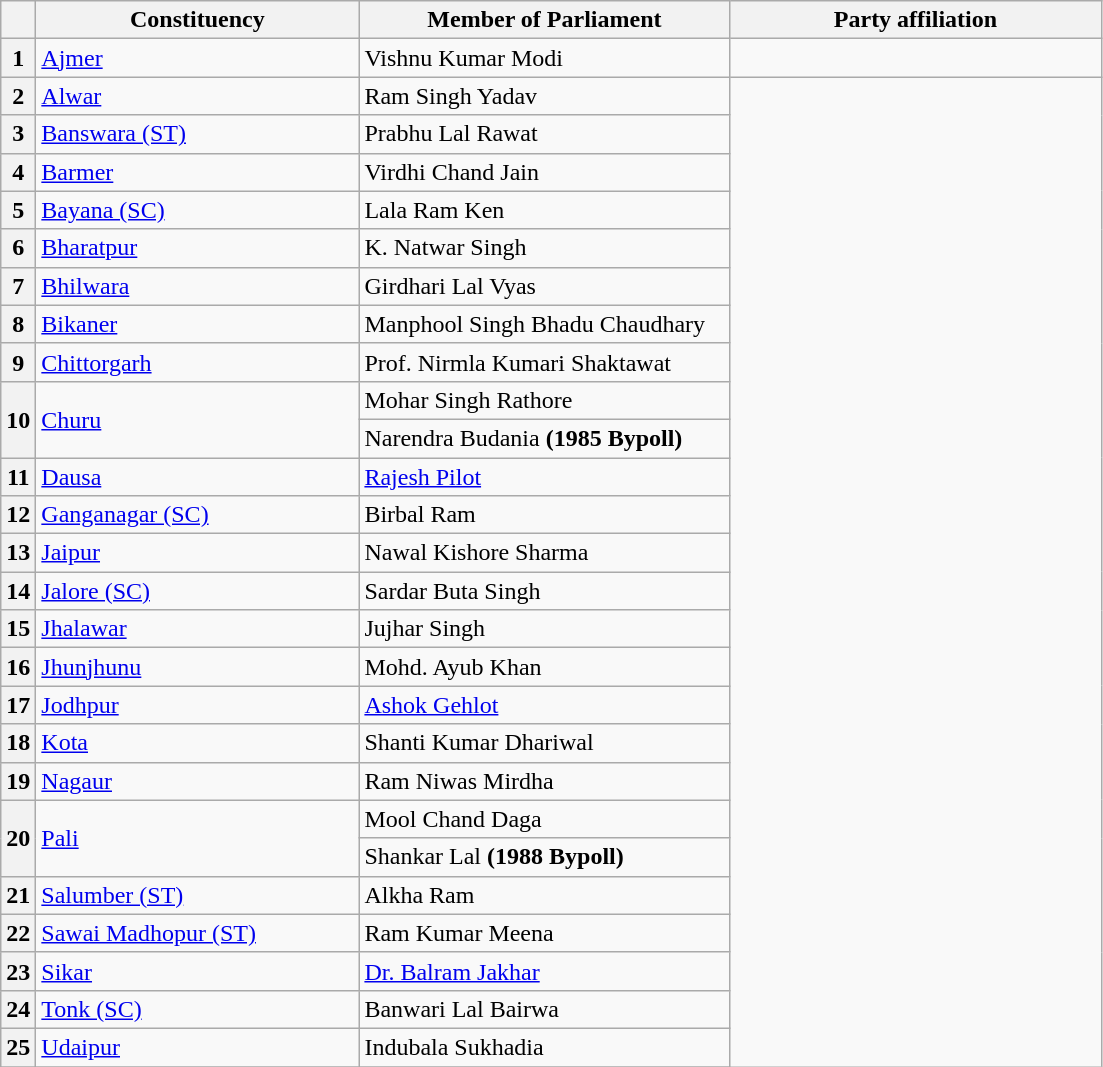<table class="wikitable sortable">
<tr style="text-align:center;">
<th></th>
<th style="width:13em">Constituency</th>
<th style="width:15em">Member of Parliament</th>
<th colspan="2" style="width:15em">Party affiliation</th>
</tr>
<tr>
<th>1</th>
<td><a href='#'>Ajmer</a></td>
<td>Vishnu Kumar Modi</td>
<td></td>
</tr>
<tr>
<th>2</th>
<td><a href='#'>Alwar</a></td>
<td>Ram Singh Yadav</td>
</tr>
<tr>
<th>3</th>
<td><a href='#'>Banswara (ST)</a></td>
<td>Prabhu Lal Rawat</td>
</tr>
<tr>
<th>4</th>
<td><a href='#'>Barmer</a></td>
<td>Virdhi Chand Jain</td>
</tr>
<tr>
<th>5</th>
<td><a href='#'>Bayana (SC)</a></td>
<td>Lala Ram Ken</td>
</tr>
<tr>
<th>6</th>
<td><a href='#'>Bharatpur</a></td>
<td>K. Natwar Singh</td>
</tr>
<tr>
<th>7</th>
<td><a href='#'>Bhilwara</a></td>
<td>Girdhari Lal Vyas</td>
</tr>
<tr>
<th>8</th>
<td><a href='#'>Bikaner</a></td>
<td>Manphool Singh Bhadu Chaudhary</td>
</tr>
<tr>
<th>9</th>
<td><a href='#'>Chittorgarh</a></td>
<td>Prof. Nirmla Kumari Shaktawat</td>
</tr>
<tr>
<th rowspan=2>10</th>
<td rowspan=2><a href='#'>Churu</a></td>
<td>Mohar Singh Rathore</td>
</tr>
<tr>
<td>Narendra Budania <strong>(1985 Bypoll)</strong></td>
</tr>
<tr>
<th>11</th>
<td><a href='#'>Dausa</a></td>
<td><a href='#'>Rajesh Pilot</a></td>
</tr>
<tr>
<th>12</th>
<td><a href='#'>Ganganagar (SC)</a></td>
<td>Birbal Ram</td>
</tr>
<tr>
<th>13</th>
<td><a href='#'>Jaipur</a></td>
<td>Nawal Kishore Sharma</td>
</tr>
<tr>
<th>14</th>
<td><a href='#'>Jalore (SC)</a></td>
<td>Sardar Buta Singh</td>
</tr>
<tr>
<th>15</th>
<td><a href='#'>Jhalawar</a></td>
<td>Jujhar Singh</td>
</tr>
<tr>
<th>16</th>
<td><a href='#'>Jhunjhunu</a></td>
<td>Mohd. Ayub Khan</td>
</tr>
<tr>
<th>17</th>
<td><a href='#'>Jodhpur</a></td>
<td><a href='#'>Ashok Gehlot</a></td>
</tr>
<tr>
<th>18</th>
<td><a href='#'>Kota</a></td>
<td>Shanti Kumar Dhariwal</td>
</tr>
<tr>
<th>19</th>
<td><a href='#'>Nagaur</a></td>
<td>Ram Niwas Mirdha</td>
</tr>
<tr>
<th rowspan=2>20</th>
<td rowspan=2><a href='#'>Pali</a></td>
<td>Mool Chand Daga</td>
</tr>
<tr>
<td>Shankar Lal <strong>(1988 Bypoll)</strong></td>
</tr>
<tr>
<th>21</th>
<td><a href='#'>Salumber (ST)</a></td>
<td>Alkha Ram</td>
</tr>
<tr>
<th>22</th>
<td><a href='#'>Sawai Madhopur (ST)</a></td>
<td>Ram Kumar Meena</td>
</tr>
<tr>
<th>23</th>
<td><a href='#'>Sikar</a></td>
<td><a href='#'>Dr. Balram Jakhar</a></td>
</tr>
<tr>
<th>24</th>
<td><a href='#'>Tonk (SC)</a></td>
<td>Banwari Lal Bairwa</td>
</tr>
<tr>
<th>25</th>
<td><a href='#'>Udaipur</a></td>
<td>Indubala Sukhadia</td>
</tr>
<tr>
</tr>
</table>
